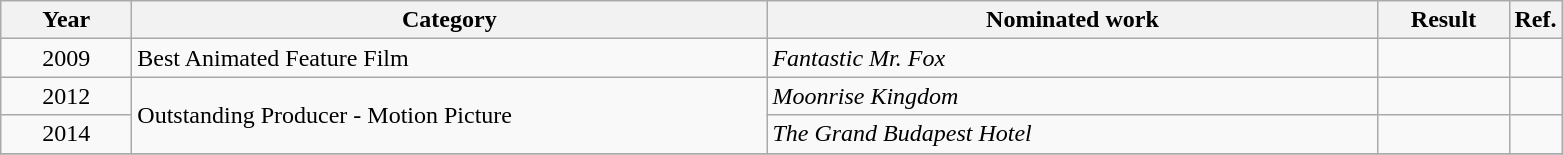<table class=wikitable>
<tr>
<th scope="col" style="width:5em;">Year</th>
<th scope="col" style="width:26em;">Category</th>
<th scope="col" style="width:25em;">Nominated work</th>
<th scope="col" style="width:5em;">Result</th>
<th>Ref.</th>
</tr>
<tr>
<td style="text-align:center;">2009</td>
<td>Best Animated Feature Film</td>
<td><em>Fantastic Mr. Fox</em></td>
<td></td>
<td></td>
</tr>
<tr>
<td style="text-align:center;">2012</td>
<td rowspan=2>Outstanding Producer - Motion Picture</td>
<td><em>Moonrise Kingdom</em></td>
<td></td>
<td></td>
</tr>
<tr>
<td style="text-align:center;">2014</td>
<td><em>The Grand Budapest Hotel</em></td>
<td></td>
<td></td>
</tr>
<tr>
</tr>
</table>
